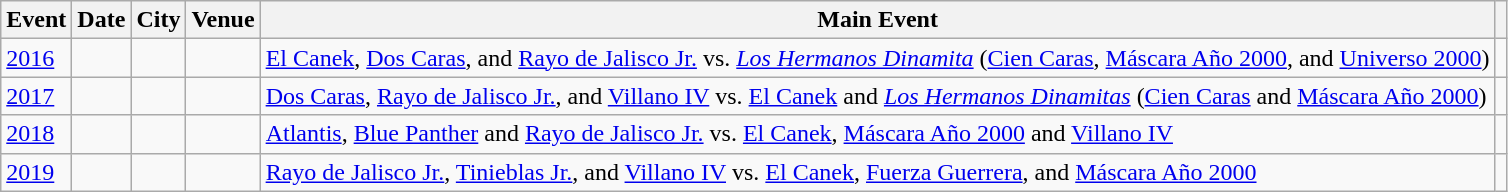<table class="wikitable" align="center">
<tr>
<th scope="col">Event</th>
<th scope="col">Date</th>
<th scope="col">City</th>
<th scope="col">Venue</th>
<th scope="col">Main Event</th>
<th scope="col"></th>
</tr>
<tr>
<td><a href='#'>2016</a></td>
<td></td>
<td></td>
<td></td>
<td><a href='#'>El Canek</a>, <a href='#'>Dos Caras</a>, and <a href='#'>Rayo de Jalisco Jr.</a> vs. <em><a href='#'>Los Hermanos Dinamita</a></em> (<a href='#'>Cien Caras</a>, <a href='#'>Máscara Año 2000</a>, and <a href='#'>Universo 2000</a>)</td>
<td></td>
</tr>
<tr>
<td><a href='#'>2017</a></td>
<td></td>
<td></td>
<td></td>
<td><a href='#'>Dos Caras</a>, <a href='#'>Rayo de Jalisco Jr.</a>, and <a href='#'>Villano IV</a> vs. <a href='#'>El Canek</a> and <em><a href='#'>Los Hermanos Dinamitas</a></em> (<a href='#'>Cien Caras</a> and  <a href='#'>Máscara Año 2000</a>)</td>
<td></td>
</tr>
<tr>
<td><a href='#'>2018</a></td>
<td></td>
<td></td>
<td></td>
<td><a href='#'>Atlantis</a>, <a href='#'>Blue Panther</a> and <a href='#'>Rayo de Jalisco Jr.</a> vs. <a href='#'>El Canek</a>, <a href='#'>Máscara Año 2000</a> and <a href='#'>Villano IV</a></td>
<td></td>
</tr>
<tr>
<td><a href='#'>2019</a></td>
<td></td>
<td></td>
<td></td>
<td><a href='#'>Rayo de Jalisco Jr.</a>, <a href='#'>Tinieblas Jr.</a>, and <a href='#'>Villano IV</a> vs. <a href='#'>El Canek</a>, <a href='#'>Fuerza Guerrera</a>, and <a href='#'>Máscara Año 2000</a></td>
<td></td>
</tr>
</table>
